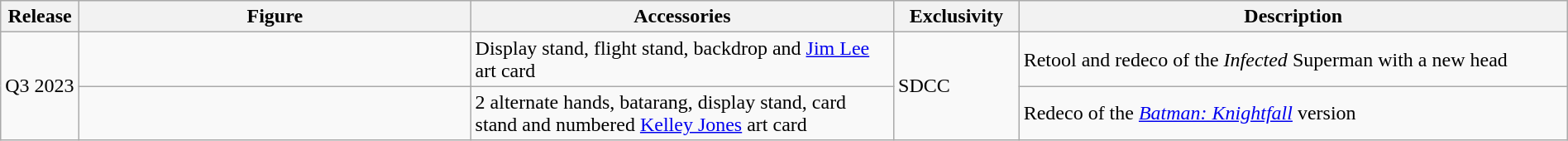<table class="wikitable" style="width:100%;">
<tr>
<th width=5%!scope="col">Release</th>
<th width=25%!scope="col">Figure</th>
<th width=27%!scope="col">Accessories</th>
<th width=8%!scope="col">Exclusivity</th>
<th width=35%!scope="col">Description</th>
</tr>
<tr>
<td rowspan=2>Q3 2023</td>
<td></td>
<td>Display stand, flight stand, backdrop and <a href='#'>Jim Lee</a> art card</td>
<td rowspan=2>SDCC</td>
<td>Retool and redeco of the <em>Infected</em> Superman with a new head</td>
</tr>
<tr>
<td></td>
<td>2 alternate hands, batarang, display stand, card stand and numbered <a href='#'>Kelley Jones</a> art card</td>
<td>Redeco of the <em><a href='#'>Batman: Knightfall</a></em> version</td>
</tr>
</table>
